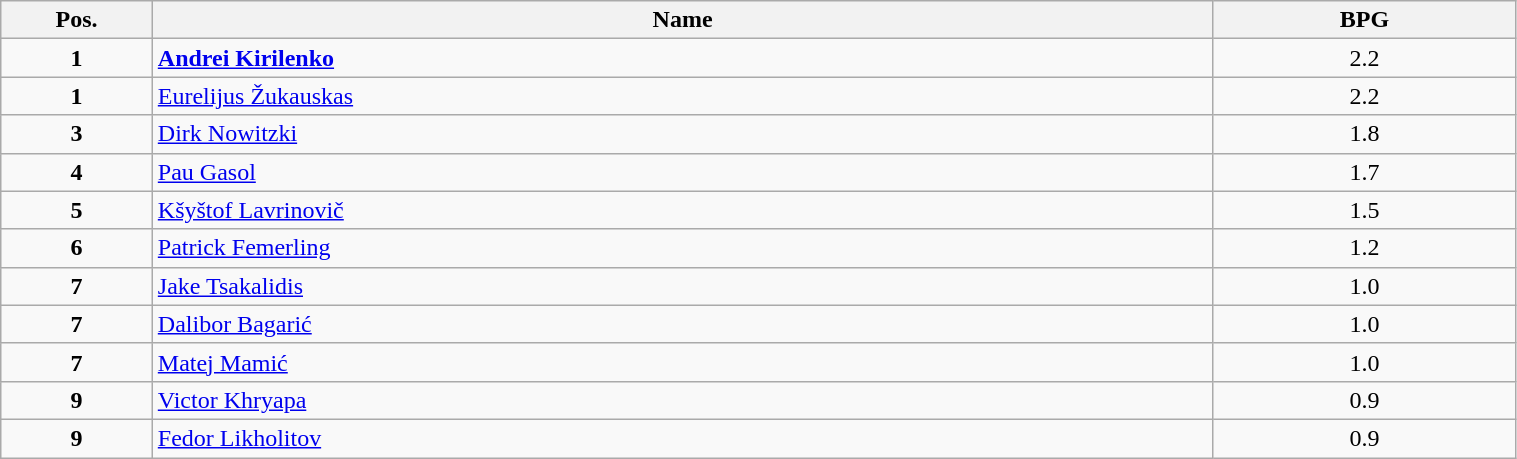<table class=wikitable width="80%">
<tr>
<th width="10%">Pos.</th>
<th width="70%">Name</th>
<th width="20%">BPG</th>
</tr>
<tr>
<td align=center><strong>1</strong></td>
<td> <strong><a href='#'>Andrei Kirilenko</a></strong></td>
<td align=center>2.2</td>
</tr>
<tr>
<td align=center><strong>1</strong></td>
<td> <a href='#'>Eurelijus Žukauskas</a></td>
<td align=center>2.2</td>
</tr>
<tr>
<td align=center><strong>3</strong></td>
<td> <a href='#'>Dirk Nowitzki</a></td>
<td align=center>1.8</td>
</tr>
<tr>
<td align=center><strong>4</strong></td>
<td> <a href='#'>Pau Gasol</a></td>
<td align=center>1.7</td>
</tr>
<tr>
<td align=center><strong>5</strong></td>
<td> <a href='#'>Kšyštof Lavrinovič</a></td>
<td align=center>1.5</td>
</tr>
<tr>
<td align=center><strong>6</strong></td>
<td> <a href='#'>Patrick Femerling</a></td>
<td align=center>1.2</td>
</tr>
<tr>
<td align=center><strong>7</strong></td>
<td> <a href='#'>Jake Tsakalidis</a></td>
<td align=center>1.0</td>
</tr>
<tr>
<td align=center><strong>7</strong></td>
<td> <a href='#'>Dalibor Bagarić</a></td>
<td align=center>1.0</td>
</tr>
<tr>
<td align=center><strong>7</strong></td>
<td> <a href='#'>Matej Mamić</a></td>
<td align=center>1.0</td>
</tr>
<tr>
<td align=center><strong>9</strong></td>
<td> <a href='#'>Victor Khryapa</a></td>
<td align=center>0.9</td>
</tr>
<tr>
<td align=center><strong>9</strong></td>
<td> <a href='#'>Fedor Likholitov</a></td>
<td align=center>0.9</td>
</tr>
</table>
